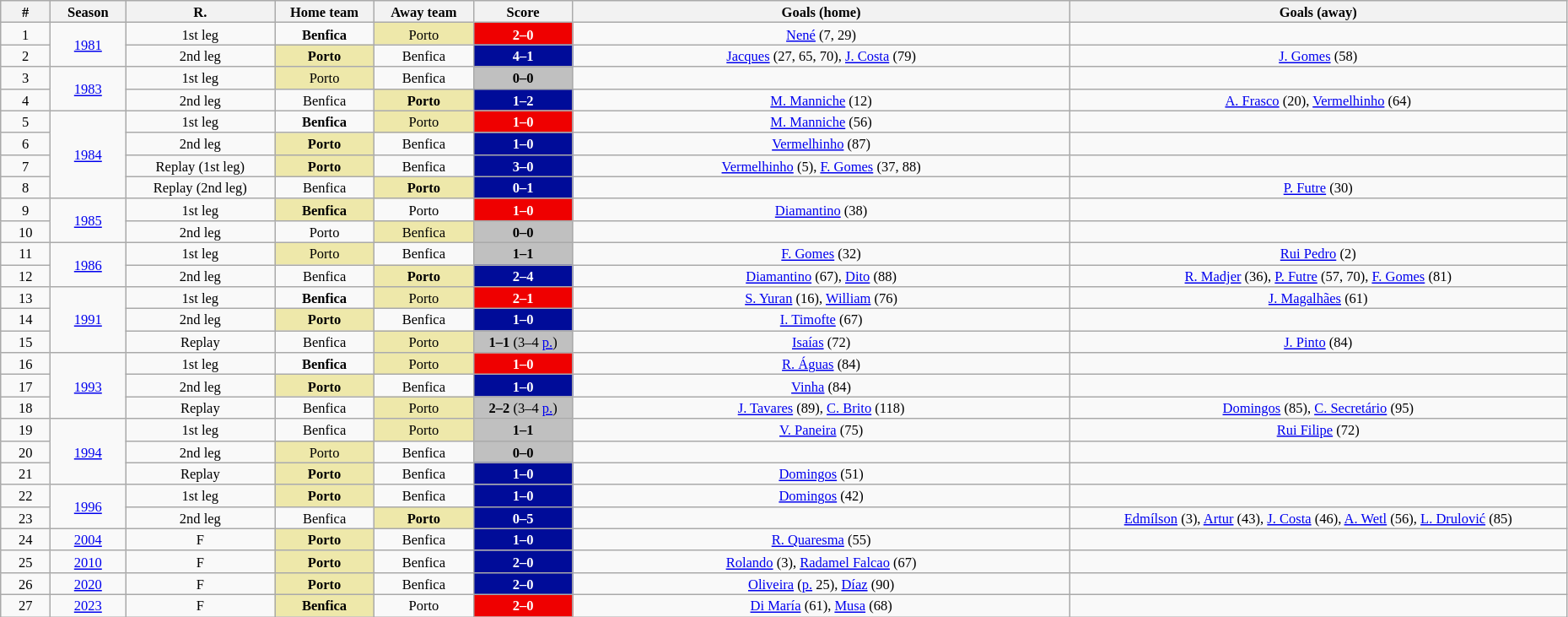<table class="wikitable" style="width:98%; margin:0 left; font-size: 11px">
<tr>
<th width=2%>#</th>
<th class="unsortable" width=3%>Season</th>
<th width=6%>R.</th>
<th width=4%>Home team</th>
<th width=4%>Away team</th>
<th width=4%>Score</th>
<th width=20%>Goals (home)</th>
<th width=20%>Goals (away)</th>
</tr>
<tr style="text-align:center;">
<td>1</td>
<td rowspan="2"><a href='#'>1981</a></td>
<td>1st leg</td>
<td><strong>Benfica</strong></td>
<td bgcolor="#EEE8AA">Porto</td>
<td style="color:white; background:#EF0000"><strong>2–0</strong></td>
<td><a href='#'>Nené</a> (7, 29)</td>
<td></td>
</tr>
<tr style="text-align:center;">
<td>2</td>
<td>2nd leg</td>
<td bgcolor="#EEE8AA"><strong>Porto</strong></td>
<td>Benfica</td>
<td style="color:white; background:#000C99"><strong>4–1</strong></td>
<td><a href='#'>Jacques</a> (27, 65, 70), <a href='#'>J. Costa</a> (79)</td>
<td><a href='#'>J. Gomes</a> (58)</td>
</tr>
<tr style="text-align:center;">
<td>3</td>
<td rowspan="2"><a href='#'>1983</a></td>
<td>1st leg</td>
<td bgcolor="#EEE8AA">Porto</td>
<td>Benfica</td>
<td style="background:silver;"><strong>0–0</strong></td>
<td></td>
<td></td>
</tr>
<tr style="text-align:center;">
<td>4</td>
<td>2nd leg</td>
<td>Benfica</td>
<td bgcolor="#EEE8AA"><strong>Porto</strong></td>
<td style="color:white; background:#000C99"><strong>1–2</strong></td>
<td><a href='#'>M. Manniche</a> (12)</td>
<td><a href='#'>A. Frasco</a> (20), <a href='#'>Vermelhinho</a> (64)</td>
</tr>
<tr style="text-align:center;">
<td>5</td>
<td rowspan="4"><a href='#'>1984</a></td>
<td>1st leg</td>
<td><strong>Benfica</strong></td>
<td bgcolor="#EEE8AA">Porto</td>
<td style="color:white; background:#EF0000"><strong>1–0</strong></td>
<td><a href='#'>M. Manniche</a> (56)</td>
<td></td>
</tr>
<tr style="text-align:center;">
<td>6</td>
<td>2nd leg</td>
<td bgcolor="#EEE8AA"><strong>Porto</strong></td>
<td>Benfica</td>
<td style="color:white; background:#000C99"><strong>1–0</strong></td>
<td><a href='#'>Vermelhinho</a> (87)</td>
<td></td>
</tr>
<tr style="text-align:center;">
<td>7</td>
<td>Replay (1st leg)</td>
<td bgcolor="#EEE8AA"><strong>Porto</strong></td>
<td>Benfica</td>
<td style="color:white; background:#000C99"><strong>3–0</strong></td>
<td><a href='#'>Vermelhinho</a> (5), <a href='#'>F. Gomes</a> (37, 88)</td>
<td></td>
</tr>
<tr style="text-align:center;">
<td>8</td>
<td>Replay (2nd leg)</td>
<td>Benfica</td>
<td bgcolor="#EEE8AA"><strong>Porto</strong></td>
<td style="color:white; background:#000C99"><strong>0–1</strong></td>
<td></td>
<td><a href='#'>P. Futre</a> (30)</td>
</tr>
<tr style="text-align:center;">
<td>9</td>
<td rowspan="2"><a href='#'>1985</a></td>
<td>1st leg</td>
<td bgcolor="#EEE8AA"><strong>Benfica</strong></td>
<td>Porto</td>
<td style="color:white; background:#EF0000"><strong>1–0</strong></td>
<td><a href='#'>Diamantino</a> (38)</td>
<td></td>
</tr>
<tr style="text-align:center;">
<td>10</td>
<td>2nd leg</td>
<td>Porto</td>
<td bgcolor="#EEE8AA">Benfica</td>
<td style="background:silver;"><strong>0–0</strong></td>
<td></td>
<td></td>
</tr>
<tr style="text-align:center;">
<td>11</td>
<td rowspan="2"><a href='#'>1986</a></td>
<td>1st leg</td>
<td bgcolor="#EEE8AA">Porto</td>
<td>Benfica</td>
<td style="background:silver;"><strong>1–1</strong></td>
<td><a href='#'>F. Gomes</a> (32)</td>
<td><a href='#'>Rui Pedro</a> (2)</td>
</tr>
<tr style="text-align:center;">
<td>12</td>
<td>2nd leg</td>
<td>Benfica</td>
<td bgcolor="#EEE8AA"><strong>Porto</strong></td>
<td style="color:white; background:#000C99"><strong>2–4</strong></td>
<td><a href='#'>Diamantino</a> (67), <a href='#'>Dito</a> (88)</td>
<td><a href='#'>R. Madjer</a> (36), <a href='#'>P. Futre</a> (57, 70), <a href='#'>F. Gomes</a> (81)</td>
</tr>
<tr style="text-align:center;">
<td>13</td>
<td rowspan="3"><a href='#'>1991</a></td>
<td>1st leg</td>
<td><strong>Benfica</strong></td>
<td bgcolor="#EEE8AA">Porto</td>
<td style="color:white; background:#EF0000"><strong>2–1</strong></td>
<td><a href='#'>S. Yuran</a> (16), <a href='#'>William</a> (76)</td>
<td><a href='#'>J. Magalhães</a> (61)</td>
</tr>
<tr style="text-align:center;">
<td>14</td>
<td>2nd leg</td>
<td bgcolor="#EEE8AA"><strong>Porto</strong></td>
<td>Benfica</td>
<td style="color:white; background:#000C99"><strong>1–0</strong></td>
<td><a href='#'>I. Timofte</a> (67)</td>
<td></td>
</tr>
<tr style="text-align:center;">
<td>15</td>
<td>Replay</td>
<td>Benfica</td>
<td bgcolor="#EEE8AA">Porto</td>
<td style="background:silver;"><strong>1–1</strong> (3–4 <a href='#'><span>p.</span></a>)</td>
<td><a href='#'>Isaías</a> (72)</td>
<td><a href='#'>J. Pinto</a> (84)</td>
</tr>
<tr style="text-align:center;">
<td>16</td>
<td rowspan="3"><a href='#'>1993</a></td>
<td>1st leg</td>
<td><strong>Benfica</strong></td>
<td bgcolor="#EEE8AA">Porto</td>
<td style="color:white; background:#EF0000"><strong>1–0</strong></td>
<td><a href='#'>R. Águas</a> (84)</td>
<td></td>
</tr>
<tr style="text-align:center;">
<td>17</td>
<td>2nd leg</td>
<td bgcolor="#EEE8AA"><strong>Porto</strong></td>
<td>Benfica</td>
<td style="color:white; background:#000C99"><strong>1–0</strong></td>
<td><a href='#'>Vinha</a> (84)</td>
<td></td>
</tr>
<tr style="text-align:center;">
<td>18</td>
<td>Replay</td>
<td>Benfica</td>
<td bgcolor="#EEE8AA">Porto</td>
<td style="background:silver;"><strong>2–2</strong> (3–4 <a href='#'><span>p.</span></a>)</td>
<td><a href='#'>J. Tavares</a> (89), <a href='#'>C. Brito</a> (118)</td>
<td><a href='#'>Domingos</a> (85), <a href='#'>C. Secretário</a> (95)</td>
</tr>
<tr style="text-align:center;">
<td>19</td>
<td rowspan="3"><a href='#'>1994</a></td>
<td>1st leg</td>
<td>Benfica</td>
<td bgcolor="#EEE8AA">Porto</td>
<td style="background:silver;"><strong>1–1</strong></td>
<td><a href='#'>V. Paneira</a> (75)</td>
<td><a href='#'>Rui Filipe</a> (72)</td>
</tr>
<tr style="text-align:center;">
<td>20</td>
<td>2nd leg</td>
<td bgcolor="#EEE8AA">Porto</td>
<td>Benfica</td>
<td style="background:silver;"><strong>0–0</strong></td>
<td></td>
<td></td>
</tr>
<tr style="text-align:center;">
<td>21</td>
<td>Replay</td>
<td bgcolor="#EEE8AA"><strong>Porto</strong></td>
<td>Benfica</td>
<td style="color:white; background:#000C99"><strong>1–0</strong></td>
<td><a href='#'>Domingos</a> (51)</td>
<td></td>
</tr>
<tr style="text-align:center;">
<td>22</td>
<td rowspan="2"><a href='#'>1996</a></td>
<td>1st leg</td>
<td bgcolor="#EEE8AA"><strong>Porto</strong></td>
<td>Benfica</td>
<td style="color:white; background:#000C99"><strong>1–0</strong></td>
<td><a href='#'>Domingos</a> (42)</td>
<td></td>
</tr>
<tr style="text-align:center;">
<td>23</td>
<td>2nd leg</td>
<td>Benfica</td>
<td bgcolor="#EEE8AA"><strong>Porto</strong></td>
<td style="color:white; background:#000C99"><strong>0–5</strong></td>
<td></td>
<td><a href='#'>Edmílson</a> (3), <a href='#'>Artur</a> (43), <a href='#'>J. Costa</a> (46), <a href='#'>A. Wetl</a> (56), <a href='#'>L. Drulović</a> (85)</td>
</tr>
<tr style="text-align:center;">
<td>24</td>
<td><a href='#'>2004</a></td>
<td>F</td>
<td bgcolor="#EEE8AA"><strong>Porto</strong></td>
<td>Benfica</td>
<td style="color:white; background:#000C99"><strong>1–0</strong></td>
<td><a href='#'>R. Quaresma</a> (55)</td>
<td></td>
</tr>
<tr style="text-align:center;">
<td>25</td>
<td><a href='#'>2010</a></td>
<td>F</td>
<td bgcolor="#EEE8AA"><strong>Porto</strong></td>
<td>Benfica</td>
<td style="color:white; background:#000C99"><strong>2–0</strong></td>
<td><a href='#'>Rolando</a> (3), <a href='#'>Radamel Falcao</a> (67)</td>
<td></td>
</tr>
<tr style="text-align:center;">
<td>26</td>
<td><a href='#'>2020</a></td>
<td>F</td>
<td bgcolor="#EEE8AA"><strong>Porto</strong></td>
<td>Benfica</td>
<td style="color:white; background:#000C99"><strong>2–0</strong></td>
<td><a href='#'>Oliveira</a> (<a href='#'>p.</a> 25), <a href='#'>Díaz</a> (90)</td>
<td></td>
</tr>
<tr style="text-align:center;">
<td>27</td>
<td><a href='#'>2023</a></td>
<td>F</td>
<td bgcolor="#EEE8AA"><strong>Benfica</strong></td>
<td>Porto</td>
<td style="color:white; background:#EF0000"><strong>2–0</strong></td>
<td><a href='#'>Di María</a> (61), <a href='#'>Musa</a> (68)</td>
<td></td>
</tr>
</table>
